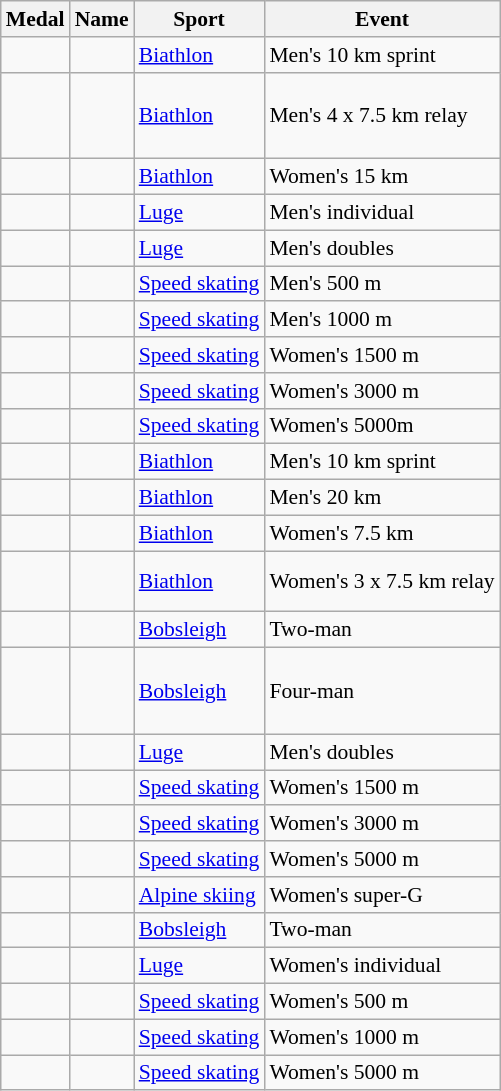<table class="wikitable sortable" style="font-size:90%">
<tr>
<th>Medal</th>
<th>Name</th>
<th>Sport</th>
<th>Event</th>
</tr>
<tr>
<td></td>
<td></td>
<td><a href='#'>Biathlon</a></td>
<td>Men's 10 km sprint</td>
</tr>
<tr>
<td></td>
<td> <br>  <br>  <br> </td>
<td><a href='#'>Biathlon</a></td>
<td>Men's 4 x 7.5 km relay</td>
</tr>
<tr>
<td></td>
<td></td>
<td><a href='#'>Biathlon</a></td>
<td>Women's 15 km</td>
</tr>
<tr>
<td></td>
<td></td>
<td><a href='#'>Luge</a></td>
<td>Men's individual</td>
</tr>
<tr>
<td></td>
<td> <br> </td>
<td><a href='#'>Luge</a></td>
<td>Men's doubles</td>
</tr>
<tr>
<td></td>
<td></td>
<td><a href='#'>Speed skating</a></td>
<td>Men's 500 m</td>
</tr>
<tr>
<td></td>
<td></td>
<td><a href='#'>Speed skating</a></td>
<td>Men's 1000 m</td>
</tr>
<tr>
<td></td>
<td></td>
<td><a href='#'>Speed skating</a></td>
<td>Women's 1500 m</td>
</tr>
<tr>
<td></td>
<td></td>
<td><a href='#'>Speed skating</a></td>
<td>Women's 3000 m</td>
</tr>
<tr>
<td></td>
<td></td>
<td><a href='#'>Speed skating</a></td>
<td>Women's 5000m</td>
</tr>
<tr>
<td></td>
<td></td>
<td><a href='#'>Biathlon</a></td>
<td>Men's 10 km sprint</td>
</tr>
<tr>
<td></td>
<td></td>
<td><a href='#'>Biathlon</a></td>
<td>Men's 20 km</td>
</tr>
<tr>
<td></td>
<td></td>
<td><a href='#'>Biathlon</a></td>
<td>Women's 7.5 km</td>
</tr>
<tr>
<td></td>
<td> <br>  <br> </td>
<td><a href='#'>Biathlon</a></td>
<td>Women's 3 x 7.5 km relay</td>
</tr>
<tr>
<td></td>
<td> <br> </td>
<td><a href='#'>Bobsleigh</a></td>
<td>Two-man</td>
</tr>
<tr>
<td></td>
<td> <br>  <br>  <br> </td>
<td><a href='#'>Bobsleigh</a></td>
<td>Four-man</td>
</tr>
<tr>
<td></td>
<td> <br> </td>
<td><a href='#'>Luge</a></td>
<td>Men's doubles</td>
</tr>
<tr>
<td></td>
<td></td>
<td><a href='#'>Speed skating</a></td>
<td>Women's 1500 m</td>
</tr>
<tr>
<td></td>
<td></td>
<td><a href='#'>Speed skating</a></td>
<td>Women's 3000 m</td>
</tr>
<tr>
<td></td>
<td></td>
<td><a href='#'>Speed skating</a></td>
<td>Women's 5000 m</td>
</tr>
<tr>
<td></td>
<td></td>
<td><a href='#'>Alpine skiing</a></td>
<td>Women's super-G</td>
</tr>
<tr>
<td></td>
<td> <br> </td>
<td><a href='#'>Bobsleigh</a></td>
<td>Two-man</td>
</tr>
<tr>
<td></td>
<td></td>
<td><a href='#'>Luge</a></td>
<td>Women's individual</td>
</tr>
<tr>
<td></td>
<td></td>
<td><a href='#'>Speed skating</a></td>
<td>Women's 500 m</td>
</tr>
<tr>
<td></td>
<td></td>
<td><a href='#'>Speed skating</a></td>
<td>Women's 1000 m</td>
</tr>
<tr>
<td></td>
<td></td>
<td><a href='#'>Speed skating</a></td>
<td>Women's 5000 m</td>
</tr>
</table>
